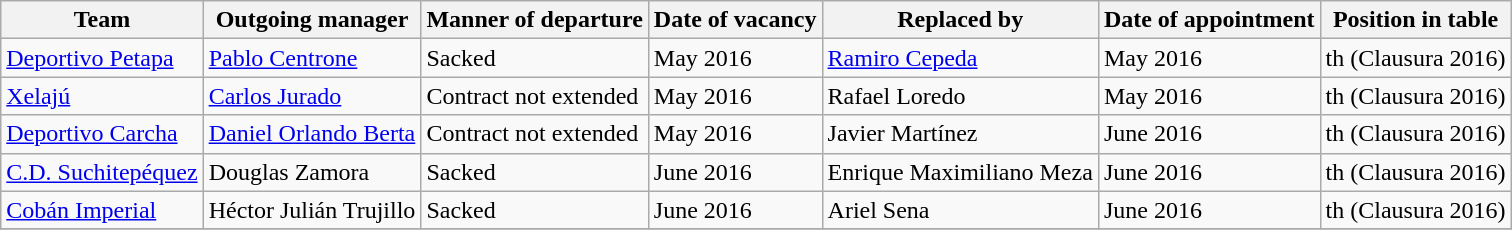<table class="wikitable">
<tr>
<th>Team</th>
<th>Outgoing manager</th>
<th>Manner of departure</th>
<th>Date of vacancy</th>
<th>Replaced by</th>
<th>Date of appointment</th>
<th>Position in table</th>
</tr>
<tr>
<td><a href='#'>Deportivo Petapa</a></td>
<td> <a href='#'>Pablo Centrone</a></td>
<td>Sacked</td>
<td>May 2016</td>
<td> <a href='#'>Ramiro Cepeda</a></td>
<td>May 2016</td>
<td>th (Clausura 2016)</td>
</tr>
<tr>
<td><a href='#'>Xelajú</a></td>
<td> <a href='#'>Carlos Jurado</a></td>
<td>Contract not extended</td>
<td>May 2016</td>
<td> Rafael Loredo</td>
<td>May 2016</td>
<td>th (Clausura 2016)</td>
</tr>
<tr>
<td><a href='#'>Deportivo Carcha</a></td>
<td> <a href='#'>Daniel Orlando Berta</a></td>
<td>Contract not extended</td>
<td>May 2016</td>
<td> Javier Martínez</td>
<td>June 2016</td>
<td>th (Clausura 2016)</td>
</tr>
<tr>
<td><a href='#'>C.D. Suchitepéquez</a></td>
<td> Douglas Zamora</td>
<td>Sacked</td>
<td>June 2016</td>
<td> Enrique Maximiliano Meza</td>
<td>June 2016</td>
<td>th (Clausura 2016)</td>
</tr>
<tr>
<td><a href='#'>Cobán Imperial</a></td>
<td> Héctor Julián Trujillo</td>
<td>Sacked</td>
<td>June 2016</td>
<td> Ariel Sena</td>
<td>June 2016</td>
<td>th (Clausura 2016)</td>
</tr>
<tr>
</tr>
</table>
